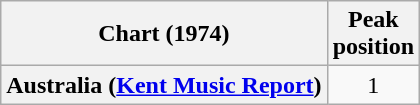<table class="wikitable sortable plainrowheaders" style="text-align:center">
<tr>
<th>Chart (1974)</th>
<th>Peak<br>position</th>
</tr>
<tr>
<th scope="row">Australia (<a href='#'>Kent Music Report</a>)</th>
<td>1</td>
</tr>
</table>
